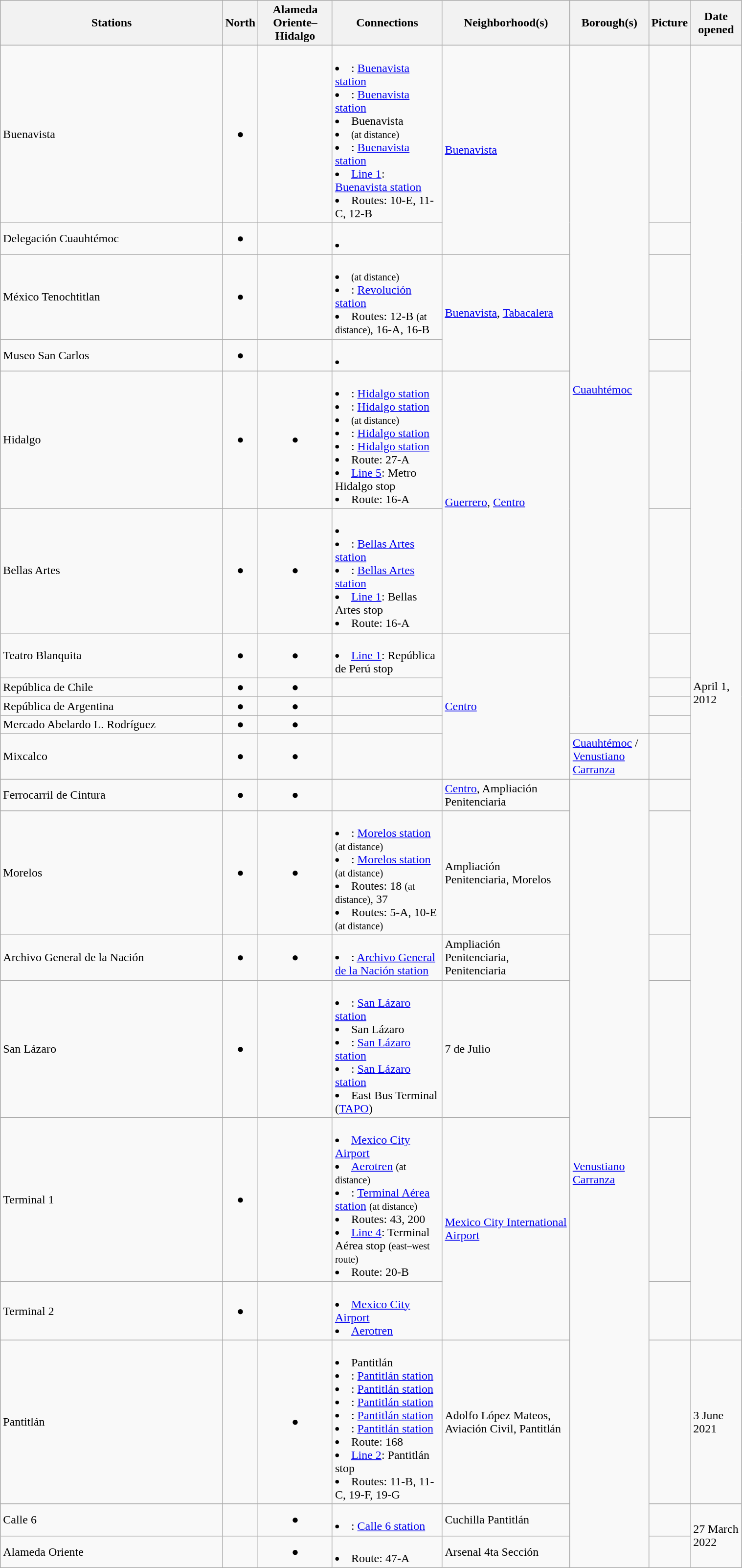<table width="80%"  class="wikitable">
<tr>
<th align="center" width="30%">Stations</th>
<th align="center">North</th>
<th align="center">Alameda Oriente–Hidalgo</th>
<th>Connections</th>
<th>Neighborhood(s)</th>
<th width="100px">Borough(s)</th>
<th>Picture</th>
<th>Date opened</th>
</tr>
<tr>
<td> Buenavista</td>
<td align="center">●</td>
<td align="center"></td>
<td><br><li> : <a href='#'>Buenavista station</a></li>
<li> : <a href='#'>Buenavista station</a></li>
<li> Buenavista</li>
<li> <small>(at distance)</small></li>
<li> : <a href='#'>Buenavista station</a></li>
<li> <a href='#'>Line 1</a>: <a href='#'>Buenavista station</a></li>
<li> Routes: 10-E, 11-C, 12-B</td>
<td rowspan=2><a href='#'>Buenavista</a></td>
<td rowspan=10><a href='#'>Cuauhtémoc</a></td>
<td></td>
<td rowspan=17>April 1, 2012</td>
</tr>
<tr>
<td> Delegación Cuauhtémoc</td>
<td align="center">●</td>
<td align="center"></td>
<td><br><li></td>
<td></td>
</tr>
<tr>
<td> México Tenochtitlan</td>
<td align="center">●</td>
<td align="center"></td>
<td><br><li> <small>(at distance)</small></li>
<li> : <a href='#'>Revolución station</a></li>
<li> Routes: 12-B <small>(at distance)</small>, 16-A, 16-B</td>
<td rowspan=2><a href='#'>Buenavista</a>, <a href='#'>Tabacalera</a></td>
<td></td>
</tr>
<tr>
<td> Museo San Carlos</td>
<td align="center">●</td>
<td align="center"></td>
<td><br><li></td>
<td></td>
</tr>
<tr>
<td> Hidalgo</td>
<td align="center">●</td>
<td align="center">●</td>
<td><br><li> : <a href='#'>Hidalgo station</a></li>
<li> : <a href='#'>Hidalgo station</a></li>
<li> <small>(at distance)</small></li>
<li> : <a href='#'>Hidalgo station</a></li>
<li> : <a href='#'>Hidalgo station</a></li>
<li> Route: 27-A</li>
<li> <a href='#'>Line 5</a>: Metro Hidalgo stop</li>
<li> Route: 16-A</td>
<td rowspan=2><a href='#'>Guerrero</a>, <a href='#'>Centro</a></td>
<td></td>
</tr>
<tr>
<td> Bellas Artes</td>
<td align="center">●</td>
<td align="center">●</td>
<td><br><li></li>
<li> : <a href='#'>Bellas Artes station</a></li>
<li> : <a href='#'>Bellas Artes station</a></li>
<li> <a href='#'>Line 1</a>: Bellas Artes stop</li>
<li> Route: 16-A</td>
<td></td>
</tr>
<tr>
<td> Teatro Blanquita</td>
<td align="center">●</td>
<td align="center">●</td>
<td><br><li> <a href='#'>Line 1</a>: República de Perú stop</td>
<td rowspan=5><a href='#'>Centro</a></td>
<td></td>
</tr>
<tr>
<td> República de Chile</td>
<td align="center">●</td>
<td align="center">●</td>
<td></td>
<td></td>
</tr>
<tr>
<td> República de Argentina</td>
<td align="center">●</td>
<td align="center">●</td>
<td></td>
<td></td>
</tr>
<tr>
<td> Mercado Abelardo L. Rodríguez</td>
<td align="center">●</td>
<td align="center">●</td>
<td></td>
<td></td>
</tr>
<tr>
<td> Mixcalco</td>
<td align="center">●</td>
<td align="center">●</td>
<td></td>
<td><a href='#'>Cuauhtémoc</a> / <a href='#'>Venustiano Carranza</a></td>
<td></td>
</tr>
<tr>
<td> Ferrocarril de Cintura</td>
<td align="center">●</td>
<td align="center">●</td>
<td></td>
<td><a href='#'>Centro</a>, Ampliación Penitenciaria</td>
<td rowspan=9><a href='#'>Venustiano Carranza</a></td>
<td></td>
</tr>
<tr>
<td> Morelos</td>
<td align="center">●</td>
<td align="center">●</td>
<td><br><li> : <a href='#'>Morelos station</a> <small>(at distance)</small></li>
<li> : <a href='#'>Morelos station</a> <small>(at distance)</small></li>
<li> Routes: 18 <small>(at distance)</small>, 37</li>
<li> Routes: 5-A, 10-E <small>(at distance)</small></td>
<td>Ampliación Penitenciaria, Morelos</td>
<td></td>
</tr>
<tr>
<td> Archivo General de la Nación</td>
<td align="center">●</td>
<td align="center">●</td>
<td><br><li> : <a href='#'>Archivo General de la Nación station</a></td>
<td>Ampliación Penitenciaria, Penitenciaria</td>
<td></td>
</tr>
<tr>
<td> San Lázaro</td>
<td align="center">●</td>
<td align="center"></td>
<td><br><li> : <a href='#'>San Lázaro station</a></li>
<li> San Lázaro</li>
<li> : <a href='#'>San Lázaro station</a></li>
<li> : <a href='#'>San Lázaro station</a></li>
<li> East Bus Terminal (<a href='#'>TAPO</a>)</td>
<td>7 de Julio</td>
<td></td>
</tr>
<tr>
<td> Terminal 1</td>
<td align="center">●</td>
<td align="center"></td>
<td><br><li>  <a href='#'>Mexico City Airport</a></li>
<li>  <a href='#'>Aerotren</a> <small>(at distance)</small></li>
<li> : <a href='#'>Terminal Aérea station</a> <small>(at distance)</small></li>
<li> Routes: 43, 200</li>
<li> <a href='#'>Line 4</a>: Terminal Aérea stop <small>(east–west route)</small></li>
<li> Route: 20-B</td>
<td rowspan=2><a href='#'>Mexico City International Airport</a></td>
<td></td>
</tr>
<tr>
<td> Terminal 2</td>
<td align="center">●</td>
<td align="center"></td>
<td><br><li>  <a href='#'>Mexico City Airport</a></li>
<li>  <a href='#'>Aerotren</a></td>
<td></td>
</tr>
<tr>
<td> Pantitlán</td>
<td align="center"></td>
<td align="center">●</td>
<td><br><li> Pantitlán</li>
<li> : <a href='#'>Pantitlán station</a></li>
<li> : <a href='#'>Pantitlán station</a></li>
<li> : <a href='#'>Pantitlán station</a></li>
<li> : <a href='#'>Pantitlán station</a></li>
<li> : <a href='#'>Pantitlán station</a></li>
<li> Route: 168</li>
<li> <a href='#'>Line 2</a>: Pantitlán stop</li>
<li> Routes: 11-B, 11-C, 19-F, 19-G</td>
<td>Adolfo López Mateos, Aviación Civil, Pantitlán</td>
<td></td>
<td>3 June 2021</td>
</tr>
<tr>
<td> Calle 6</td>
<td align="center"></td>
<td align="center">●</td>
<td><br><li> : <a href='#'>Calle 6 station</a></td>
<td>Cuchilla Pantitlán</td>
<td></td>
<td rowspan=2>27 March 2022</td>
</tr>
<tr>
<td> Alameda Oriente</td>
<td align="center"></td>
<td align="center">●</td>
<td><br><li> Route: 47-A</td>
<td>Arsenal 4ta Sección</td>
<td></td>
</tr>
</table>
